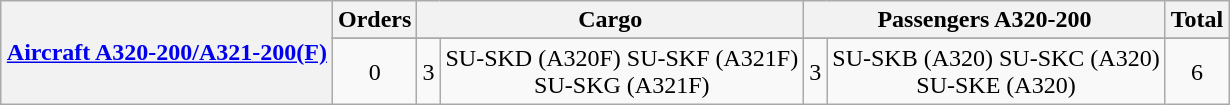<table class="wikitable" style="border-collapse:collapse;text-align:center;margin:1em auto;">
<tr>
<th rowspan="5"><a href='#'>Aircraft A320-200/A321-200(F)</a></th>
<th rowspan="1">Orders</th>
<th colspan="2">Cargo</th>
<th colspan="2">Passengers A320-200</th>
<th Colspan="5">Total</th>
</tr>
<tr>
</tr>
<tr>
<td>0</td>
<td>3</td>
<td>SU-SKD (A320F) SU-SKF (A321F)<br>SU-SKG (A321F)</td>
<td>3</td>
<td>SU-SKB (A320) SU-SKC (A320)<br>SU-SKE (A320)</td>
<td>6</td>
</tr>
</table>
